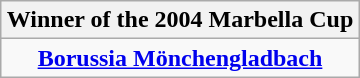<table class="wikitable" style="text-align: 300; margin: 0 auto;">
<tr>
<th>Winner of the 2004 Marbella Cup</th>
</tr>
<tr>
<td style="text-align:center"><strong><a href='#'>Borussia Mönchengladbach</a></strong></td>
</tr>
</table>
